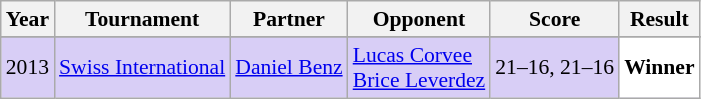<table class="sortable wikitable" style="font-size: 90%;">
<tr>
<th>Year</th>
<th>Tournament</th>
<th>Partner</th>
<th>Opponent</th>
<th>Score</th>
<th>Result</th>
</tr>
<tr>
</tr>
<tr style="background:#D8CEF6">
<td align="center">2013</td>
<td align="left"><a href='#'>Swiss International</a></td>
<td align="left"> <a href='#'>Daniel Benz</a></td>
<td align="left"> <a href='#'>Lucas Corvee</a> <br>  <a href='#'>Brice Leverdez</a></td>
<td align="left">21–16, 21–16</td>
<td style="text-align:left; background:white"> <strong>Winner</strong></td>
</tr>
</table>
